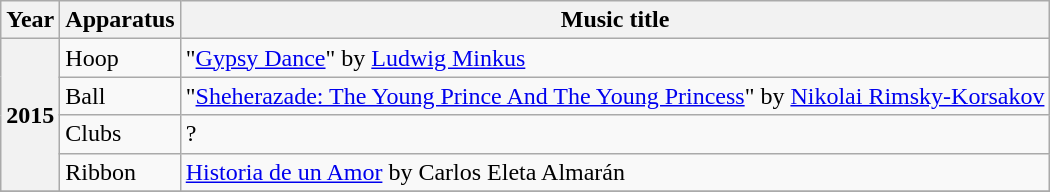<table class="wikitable plainrowheaders">
<tr>
<th scope=col>Year</th>
<th scope=col>Apparatus</th>
<th scope=col>Music title</th>
</tr>
<tr>
<th scope=row rowspan=4>2015</th>
<td>Hoop</td>
<td>"<a href='#'>Gypsy Dance</a>" by <a href='#'>Ludwig Minkus</a></td>
</tr>
<tr>
<td>Ball</td>
<td>"<a href='#'>Sheherazade: The Young Prince And The Young Princess</a>" by <a href='#'>Nikolai Rimsky-Korsakov</a></td>
</tr>
<tr>
<td>Clubs</td>
<td>?</td>
</tr>
<tr>
<td>Ribbon</td>
<td><a href='#'>Historia de un Amor</a> by  Carlos Eleta Almarán</td>
</tr>
<tr>
</tr>
</table>
